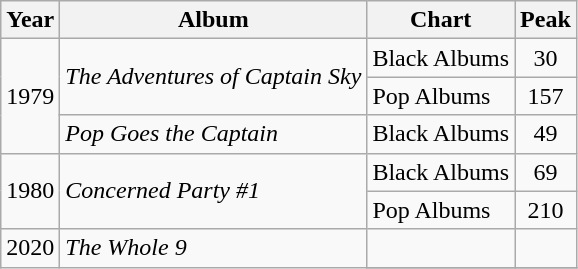<table class="wikitable">
<tr>
<th>Year</th>
<th>Album</th>
<th>Chart</th>
<th>Peak</th>
</tr>
<tr>
<td rowspan="3">1979</td>
<td rowspan="2"><em>The Adventures of Captain Sky</em></td>
<td>Black Albums</td>
<td align="center">30</td>
</tr>
<tr>
<td>Pop Albums</td>
<td align="center">157</td>
</tr>
<tr>
<td><em>Pop Goes the Captain</em></td>
<td>Black Albums</td>
<td align="center">49</td>
</tr>
<tr>
<td rowspan="2">1980</td>
<td rowspan="2"><em>Concerned Party #1</em></td>
<td>Black Albums</td>
<td align="center">69</td>
</tr>
<tr>
<td>Pop Albums</td>
<td align="center">210</td>
</tr>
<tr>
<td rowspan="2">2020</td>
<td rowspan="2"><em>The Whole 9</em></td>
<td></td>
<td></td>
</tr>
<tr>
</tr>
</table>
